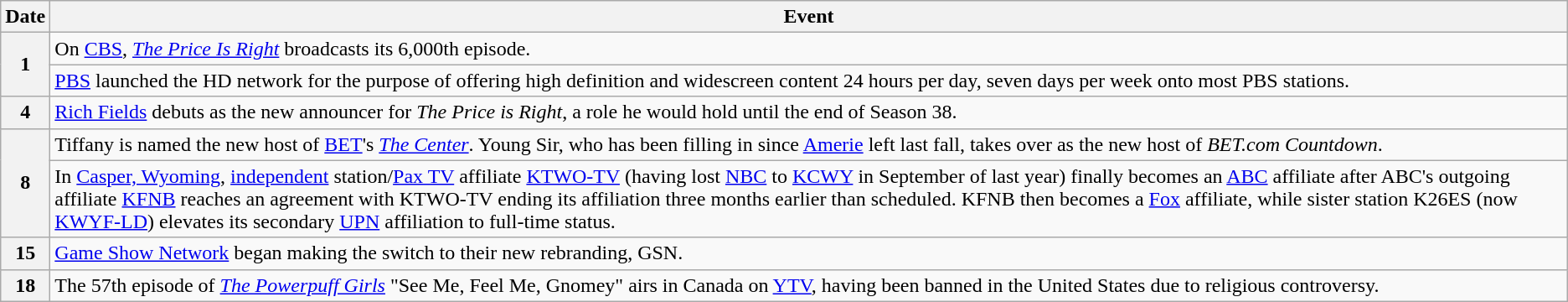<table class="wikitable">
<tr>
<th>Date</th>
<th>Event</th>
</tr>
<tr>
<th rowspan="2">1</th>
<td>On <a href='#'>CBS</a>, <em><a href='#'>The Price Is Right</a></em> broadcasts its 6,000th episode.</td>
</tr>
<tr>
<td><a href='#'>PBS</a> launched the HD network for the purpose of offering high definition and widescreen content 24 hours per day, seven days per week onto most PBS stations.</td>
</tr>
<tr>
<th>4</th>
<td><a href='#'>Rich Fields</a> debuts as the new announcer for <em>The Price is Right</em>, a role he would hold until the end of Season 38.</td>
</tr>
<tr>
<th style="text-align:center;" rowspan="2">8</th>
<td>Tiffany is named the new host of <a href='#'>BET</a>'s <em><a href='#'>The Center</a></em>. Young Sir, who has been filling in since <a href='#'>Amerie</a> left last fall, takes over as the new host of <em>BET.com Countdown</em>.</td>
</tr>
<tr>
<td>In <a href='#'>Casper, Wyoming</a>, <a href='#'>independent</a> station/<a href='#'>Pax TV</a> affiliate <a href='#'>KTWO-TV</a> (having lost <a href='#'>NBC</a> to <a href='#'>KCWY</a> in September of last year) finally becomes an <a href='#'>ABC</a> affiliate after ABC's outgoing affiliate <a href='#'>KFNB</a> reaches an agreement with KTWO-TV ending its affiliation three months earlier than scheduled. KFNB then becomes a <a href='#'>Fox</a> affiliate, while sister station K26ES (now <a href='#'>KWYF-LD</a>) elevates its secondary <a href='#'>UPN</a> affiliation to full-time status.</td>
</tr>
<tr>
<th>15</th>
<td><a href='#'>Game Show Network</a> began making the switch to their new rebranding, GSN.</td>
</tr>
<tr>
<th>18</th>
<td>The 57th episode of <em><a href='#'>The Powerpuff Girls</a></em> "See Me, Feel Me, Gnomey" airs in Canada on <a href='#'>YTV</a>, having been banned in the United States due to religious controversy.</td>
</tr>
</table>
